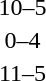<table style="text-align:center">
<tr>
<th width=200></th>
<th width=100></th>
<th width=200></th>
</tr>
<tr>
<td align=right><strong></strong></td>
<td>10–5</td>
<td align=left></td>
</tr>
<tr>
<td align=right></td>
<td>0–4</td>
<td align=left><strong></strong></td>
</tr>
<tr>
<td align=right><strong></strong></td>
<td>11–5</td>
<td align=left></td>
</tr>
</table>
